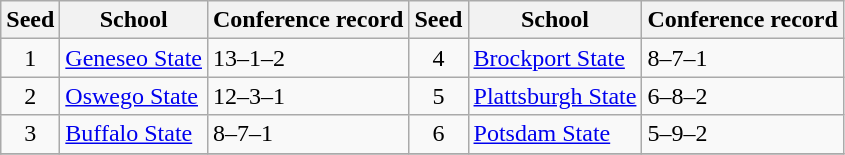<table class="wikitable">
<tr>
<th>Seed</th>
<th>School</th>
<th>Conference record</th>
<th>Seed</th>
<th>School</th>
<th>Conference record</th>
</tr>
<tr>
<td align=center>1</td>
<td><a href='#'>Geneseo State</a></td>
<td>13–1–2</td>
<td align=center>4</td>
<td><a href='#'>Brockport State</a></td>
<td>8–7–1</td>
</tr>
<tr>
<td align=center>2</td>
<td><a href='#'>Oswego State</a></td>
<td>12–3–1</td>
<td align=center>5</td>
<td><a href='#'>Plattsburgh State</a></td>
<td>6–8–2</td>
</tr>
<tr>
<td align=center>3</td>
<td><a href='#'>Buffalo State</a></td>
<td>8–7–1</td>
<td align=center>6</td>
<td><a href='#'>Potsdam State</a></td>
<td>5–9–2</td>
</tr>
<tr>
</tr>
</table>
